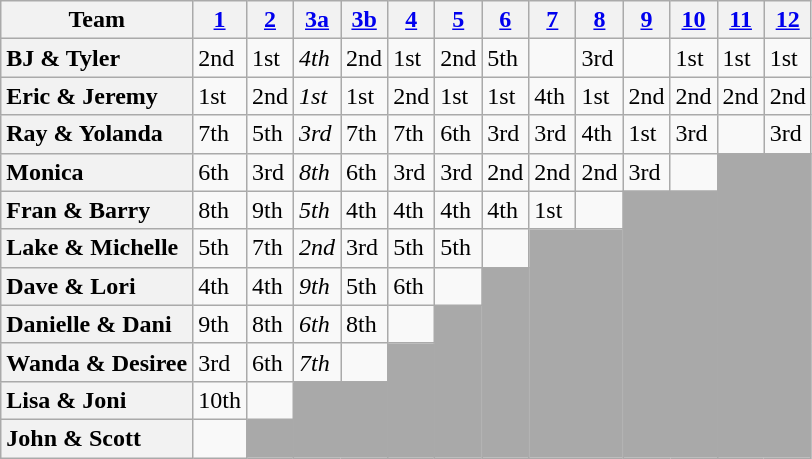<table class="wikitable sortable" style="text-align:left;">
<tr>
<th scope="col" class="unsortable">Team</th>
<th scope="col"><a href='#'>1</a></th>
<th scope="col"><a href='#'>2</a></th>
<th scope="col"><a href='#'>3a</a><span></span></th>
<th scope="col"><a href='#'>3b</a></th>
<th scope="col"><a href='#'>4</a></th>
<th scope="col"><a href='#'>5</a></th>
<th scope="col"><a href='#'>6</a></th>
<th scope="col"><a href='#'>7</a></th>
<th scope="col"><a href='#'>8</a></th>
<th scope="col"><a href='#'>9</a></th>
<th scope="col"><a href='#'>10</a></th>
<th scope="col"><a href='#'>11</a></th>
<th scope="col"><a href='#'>12</a></th>
</tr>
<tr>
<th scope="row" style="text-align:left">BJ & Tyler</th>
<td>2nd</td>
<td>1st</td>
<td><em>4th</em></td>
<td>2nd</td>
<td>1st</td>
<td>2nd</td>
<td>5th</td>
<td></td>
<td>3rd</td>
<td></td>
<td>1st</td>
<td>1st</td>
<td>1st</td>
</tr>
<tr>
<th scope="row" style="text-align:left">Eric & Jeremy</th>
<td>1st</td>
<td>2nd</td>
<td><em>1st</em></td>
<td>1st</td>
<td>2nd</td>
<td>1st</td>
<td>1st</td>
<td>4th</td>
<td>1st</td>
<td>2nd</td>
<td>2nd</td>
<td>2nd</td>
<td>2nd</td>
</tr>
<tr>
<th scope="row" style="text-align:left">Ray & Yolanda</th>
<td>7th</td>
<td>5th</td>
<td><em>3rd</em></td>
<td>7th</td>
<td>7th</td>
<td>6th</td>
<td>3rd</td>
<td>3rd</td>
<td>4th</td>
<td>1st</td>
<td>3rd</td>
<td></td>
<td>3rd</td>
</tr>
<tr>
<th scope="row" style="text-align:left"> Monica</th>
<td>6th</td>
<td>3rd</td>
<td><em>8th</em></td>
<td>6th</td>
<td>3rd</td>
<td>3rd</td>
<td>2nd</td>
<td>2nd</td>
<td>2nd</td>
<td>3rd</td>
<td></td>
<td colspan="2" rowspan="8" style="background:darkgrey;"></td>
</tr>
<tr>
<th scope="row" style="text-align:left">Fran & Barry</th>
<td>8th</td>
<td>9th</td>
<td><em>5th</em></td>
<td>4th</td>
<td>4th</td>
<td>4th</td>
<td>4th</td>
<td>1st</td>
<td></td>
<td colspan="2" rowspan="7" style="background:darkgrey;"></td>
</tr>
<tr>
<th scope="row" style="text-align:left">Lake & Michelle</th>
<td>5th</td>
<td>7th</td>
<td><em>2nd</em></td>
<td>3rd</td>
<td>5th</td>
<td>5th</td>
<td></td>
<td colspan="2" rowspan="6" style="background:darkgrey;"></td>
</tr>
<tr>
<th scope="row" style="text-align:left">Dave & Lori</th>
<td>4th</td>
<td>4th</td>
<td><em>9th</em></td>
<td>5th</td>
<td>6th</td>
<td></td>
<td rowspan="5" style="background:darkgrey;"></td>
</tr>
<tr>
<th scope="row" style="text-align:left">Danielle & Dani</th>
<td>9th</td>
<td>8th</td>
<td><em>6th</em></td>
<td>8th</td>
<td></td>
<td rowspan="4" style="background:darkgrey;"></td>
</tr>
<tr>
<th scope="row" style="text-align:left">Wanda & Desiree</th>
<td>3rd</td>
<td>6th</td>
<td><em>7th</em></td>
<td></td>
<td rowspan="3" style="background:darkgrey;"></td>
</tr>
<tr>
<th scope="row" style="text-align:left">Lisa & Joni</th>
<td>10th</td>
<td></td>
<td colspan="2" rowspan="2" bgcolor=darkgray></td>
</tr>
<tr>
<th scope="row" style="text-align:left">John & Scott</th>
<td></td>
<td style="background:darkgrey;"></td>
</tr>
</table>
